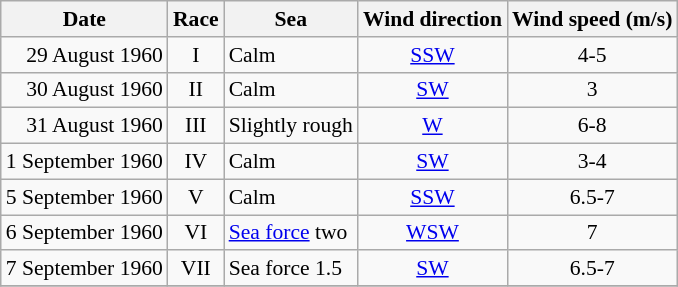<table class="wikitable" style="text-align:right; font-size:90%">
<tr>
<th>Date</th>
<th>Race</th>
<th>Sea</th>
<th>Wind direction</th>
<th>Wind speed (m/s)</th>
</tr>
<tr>
<td>29 August 1960</td>
<td align=center>I</td>
<td align=left>Calm</td>
<td align=center><a href='#'>SSW</a></td>
<td align=center>4-5</td>
</tr>
<tr>
<td>30 August 1960</td>
<td align=center>II</td>
<td align=left>Calm</td>
<td align=center><a href='#'>SW</a></td>
<td align=center>3</td>
</tr>
<tr>
<td>31 August 1960</td>
<td align=center>III</td>
<td align=left>Slightly rough</td>
<td align=center><a href='#'>W</a></td>
<td align=center>6-8</td>
</tr>
<tr>
<td>1 September 1960</td>
<td align=center>IV</td>
<td align=left>Calm</td>
<td align=center><a href='#'>SW</a></td>
<td align=center>3-4</td>
</tr>
<tr>
<td>5 September 1960</td>
<td align=center>V</td>
<td align=left>Calm</td>
<td align=center><a href='#'>SSW</a></td>
<td align=center>6.5-7</td>
</tr>
<tr>
<td>6 September 1960</td>
<td align=center>VI</td>
<td align=left><a href='#'>Sea force</a> two</td>
<td align=center><a href='#'>WSW</a></td>
<td align=center>7</td>
</tr>
<tr>
<td>7 September 1960</td>
<td align=center>VII</td>
<td align=left>Sea force 1.5</td>
<td align=center><a href='#'>SW</a></td>
<td align=center>6.5-7</td>
</tr>
<tr>
</tr>
</table>
